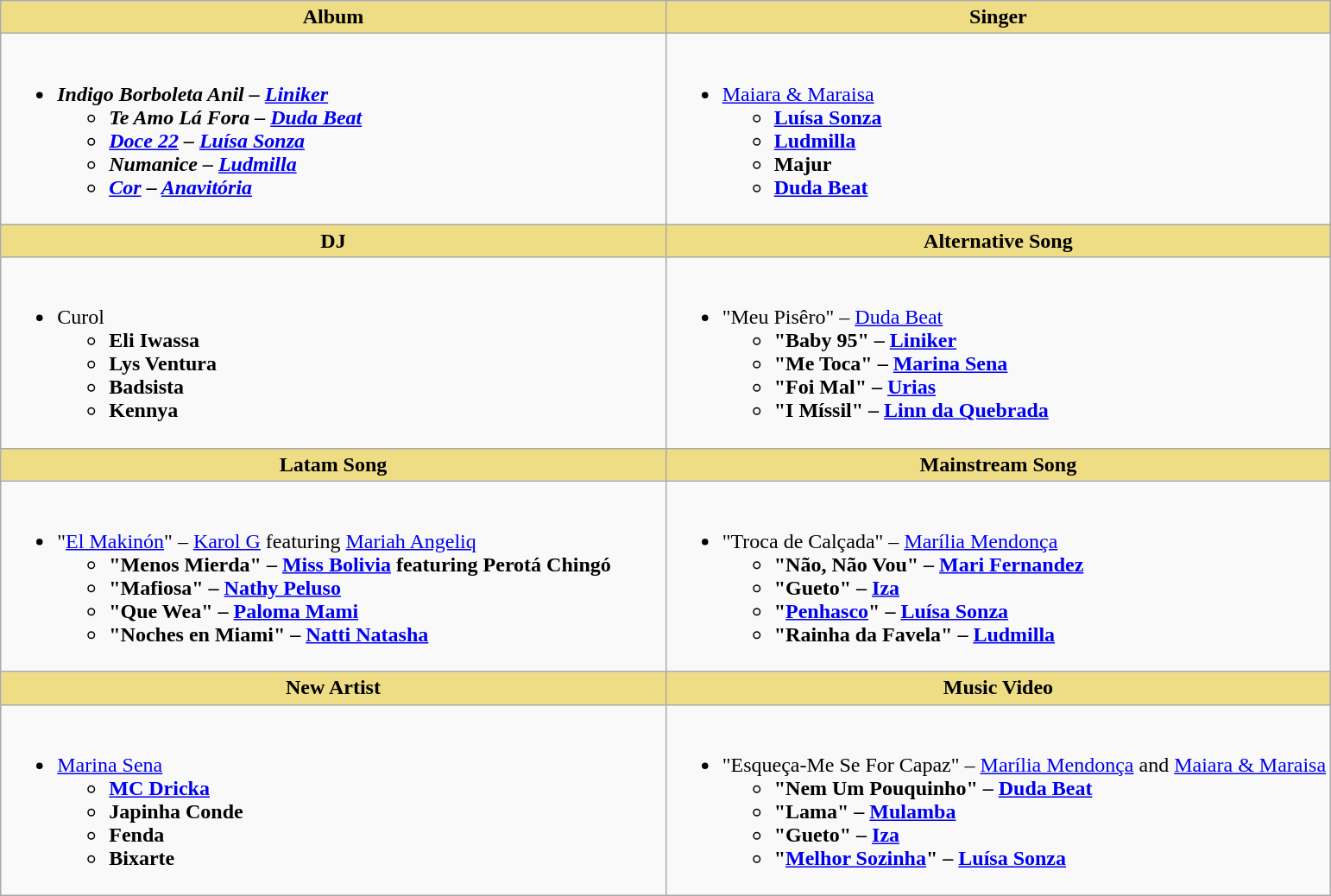<table class="wikitable" style="width=">
<tr>
<th scope="col" style="background:#EEDD85; width:50%">Album</th>
<th scope="col" style="background:#EEDD85; width:50%">Singer</th>
</tr>
<tr>
<td style="vertical-align:top"><br><ul><li><strong><em>Indigo Borboleta Anil<em> – <a href='#'>Liniker</a><strong><ul><li></em>Te Amo Lá Fora<em> – <a href='#'>Duda Beat</a></li><li></em><a href='#'>Doce 22</a><em> – <a href='#'>Luísa Sonza</a></li><li></em>Numanice<em> – <a href='#'>Ludmilla</a></li><li></em><a href='#'>Cor</a><em> – <a href='#'>Anavitória</a></li></ul></li></ul></td>
<td style="vertical-align:top"><br><ul><li></strong><a href='#'>Maiara & Maraisa</a><strong><ul><li><a href='#'>Luísa Sonza</a></li><li><a href='#'>Ludmilla</a></li><li>Majur</li><li><a href='#'>Duda Beat</a></li></ul></li></ul></td>
</tr>
<tr>
<th scope="col" style="background:#EEDD85; width:50%">DJ</th>
<th scope="col" style="background:#EEDD85; width:50%">Alternative Song</th>
</tr>
<tr>
<td style="vertical-align:top"><br><ul><li></strong>Curol<strong><ul><li>Eli Iwassa</li><li>Lys Ventura</li><li>Badsista</li><li>Kennya</li></ul></li></ul></td>
<td style="vertical-align:top"><br><ul><li></strong>"Meu Pisêro" – <a href='#'>Duda Beat</a><strong><ul><li>"Baby 95" – <a href='#'>Liniker</a></li><li>"Me Toca" – <a href='#'>Marina Sena</a></li><li>"Foi Mal" – <a href='#'>Urias</a></li><li>"I Míssil" – <a href='#'>Linn da Quebrada</a></li></ul></li></ul></td>
</tr>
<tr>
<th scope="col" style="background:#EEDD85; width:50%">Latam Song</th>
<th scope="col" style="background:#EEDD85; width:50%">Mainstream Song</th>
</tr>
<tr>
<td style="vertical-align:top"><br><ul><li></strong>"<a href='#'>El Makinón</a>" – <a href='#'>Karol G</a> featuring <a href='#'>Mariah Angeliq</a><strong><ul><li>"Menos Mierda" – <a href='#'>Miss Bolivia</a> featuring Perotá Chingó</li><li>"Mafiosa" – <a href='#'>Nathy Peluso</a></li><li>"Que Wea" – <a href='#'>Paloma Mami</a></li><li>"Noches en Miami" – <a href='#'>Natti Natasha</a></li></ul></li></ul></td>
<td style="vertical-align:top"><br><ul><li></strong>"Troca de Calçada" – <a href='#'>Marília Mendonça</a><strong><ul><li>"Não, Não Vou" – <a href='#'>Mari Fernandez</a></li><li>"Gueto" – <a href='#'>Iza</a></li><li>"<a href='#'>Penhasco</a>" – <a href='#'>Luísa Sonza</a></li><li>"Rainha da Favela" – <a href='#'>Ludmilla</a></li></ul></li></ul></td>
</tr>
<tr>
<th scope="col" style="background:#EEDD85; width:50%">New Artist</th>
<th scope="col" style="background:#EEDD85; width:50%">Music Video</th>
</tr>
<tr>
<td style="vertical-align:top"><br><ul><li></strong><a href='#'>Marina Sena</a><strong><ul><li><a href='#'>MC Dricka</a></li><li>Japinha Conde</li><li>Fenda</li><li>Bixarte</li></ul></li></ul></td>
<td style="vertical-align:top"><br><ul><li></strong>"Esqueça-Me Se For Capaz" – <a href='#'>Marília Mendonça</a> and <a href='#'>Maiara & Maraisa</a><strong><ul><li>"Nem Um Pouquinho" – <a href='#'>Duda Beat</a></li><li>"Lama" – <a href='#'>Mulamba</a></li><li>"Gueto" – <a href='#'>Iza</a></li><li>"<a href='#'>Melhor Sozinha</a>" – <a href='#'>Luísa Sonza</a></li></ul></li></ul></td>
</tr>
</table>
